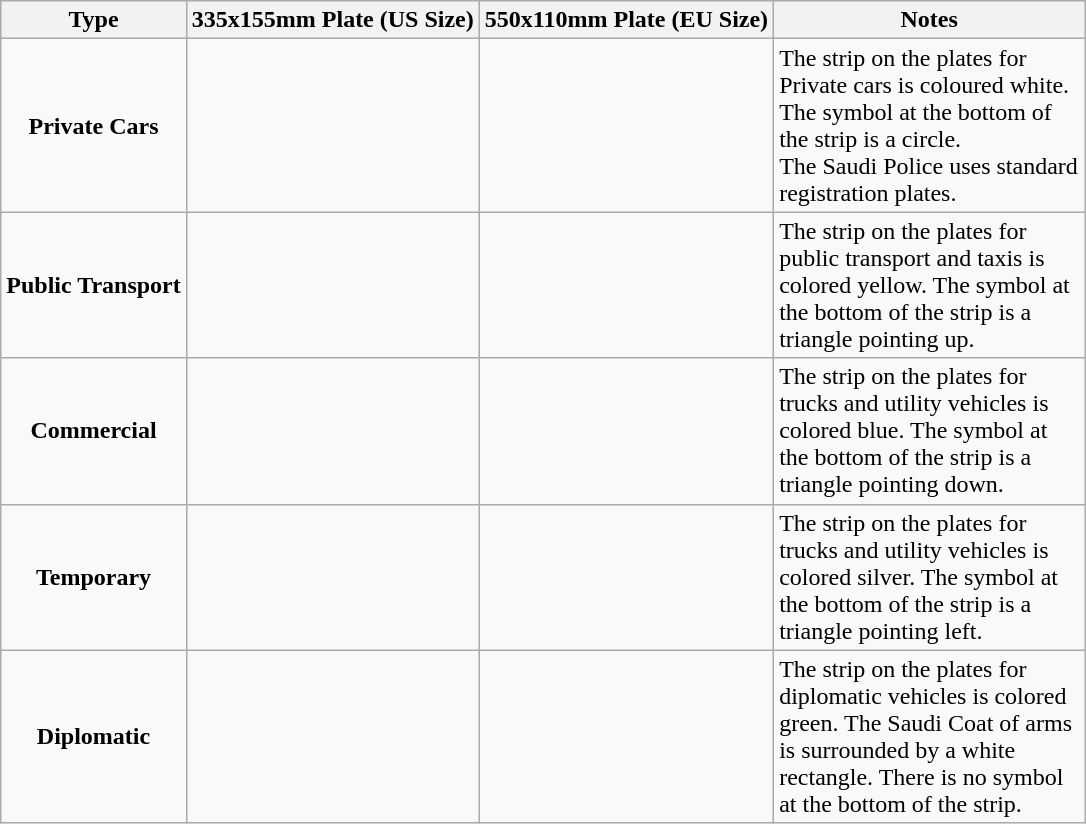<table class=wikitable style="text-align:center;">
<tr>
<th>Type</th>
<th>335x155mm Plate (US Size)</th>
<th>550x110mm Plate (EU Size)</th>
<th width=200>Notes</th>
</tr>
<tr>
<td><strong>Private Cars</strong></td>
<td></td>
<td></td>
<td align=left>The strip on the plates for Private cars is coloured white. The symbol at the bottom of the strip is a circle.<br>The Saudi Police uses standard registration plates.</td>
</tr>
<tr>
<td><strong>Public Transport</strong></td>
<td></td>
<td></td>
<td align=left>The strip on the plates for public transport and taxis is colored yellow. The symbol at the bottom of the strip is a triangle pointing up.</td>
</tr>
<tr>
<td><strong>Commercial</strong></td>
<td></td>
<td></td>
<td align=left>The strip on the plates for trucks and utility vehicles is colored blue. The symbol at the bottom of the strip is a triangle pointing down.</td>
</tr>
<tr>
<td><strong>Temporary</strong></td>
<td></td>
<td></td>
<td align=left>The strip on the plates for trucks and utility vehicles is colored silver. The symbol at the bottom of the strip is a triangle pointing left.</td>
</tr>
<tr>
<td><strong>Diplomatic</strong></td>
<td></td>
<td></td>
<td align=left>The strip on the plates for diplomatic vehicles is colored green. The Saudi Coat of arms is surrounded by a white rectangle. There is no symbol at the bottom of the strip.</td>
</tr>
</table>
